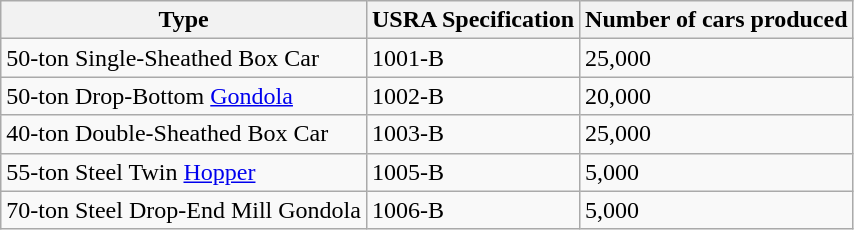<table class="wikitable">
<tr>
<th>Type</th>
<th>USRA Specification</th>
<th>Number of cars produced</th>
</tr>
<tr>
<td>50-ton Single-Sheathed Box Car</td>
<td>1001-B</td>
<td>25,000</td>
</tr>
<tr>
<td>50-ton Drop-Bottom <a href='#'>Gondola</a></td>
<td>1002-B</td>
<td>20,000</td>
</tr>
<tr>
<td>40-ton Double-Sheathed Box Car</td>
<td>1003-B</td>
<td>25,000</td>
</tr>
<tr>
<td>55-ton Steel Twin <a href='#'>Hopper</a></td>
<td>1005-B</td>
<td>5,000</td>
</tr>
<tr>
<td>70-ton Steel Drop-End Mill Gondola</td>
<td>1006-B</td>
<td>5,000</td>
</tr>
</table>
